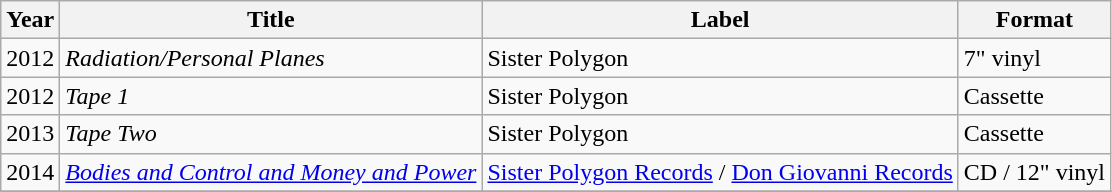<table class="wikitable">
<tr>
<th>Year</th>
<th>Title</th>
<th>Label</th>
<th>Format</th>
</tr>
<tr>
<td>2012</td>
<td><em>Radiation/Personal Planes</em></td>
<td>Sister Polygon</td>
<td>7" vinyl</td>
</tr>
<tr>
<td>2012</td>
<td><em>Tape 1</em></td>
<td>Sister Polygon</td>
<td>Cassette</td>
</tr>
<tr>
<td>2013</td>
<td><em>Tape Two</em></td>
<td>Sister Polygon</td>
<td>Cassette</td>
</tr>
<tr>
<td>2014</td>
<td><em><a href='#'>Bodies and Control and Money and Power</a></em></td>
<td><a href='#'>Sister Polygon Records</a> / <a href='#'>Don Giovanni Records</a></td>
<td>CD / 12" vinyl</td>
</tr>
<tr>
</tr>
</table>
